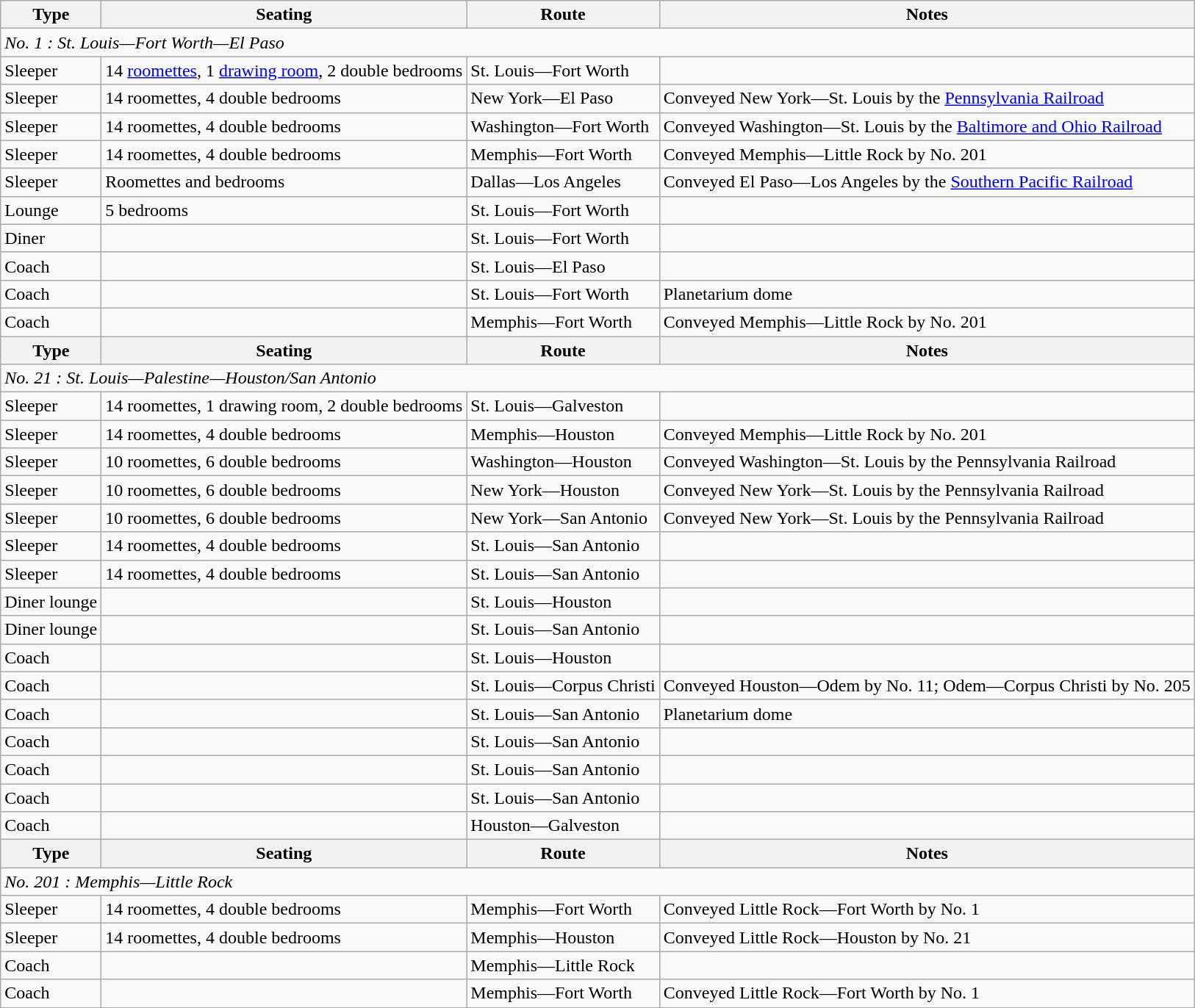<table class="wikitable">
<tr>
<th>Type</th>
<th>Seating</th>
<th>Route</th>
<th>Notes</th>
</tr>
<tr>
<td colspan=4><em>No. 1 : St. Louis—Fort Worth—El Paso</em></td>
</tr>
<tr>
<td>Sleeper</td>
<td>14 <a href='#'>roomettes</a>, 1 <a href='#'>drawing room</a>, 2 double bedrooms</td>
<td>St. Louis—Fort Worth</td>
<td></td>
</tr>
<tr>
<td>Sleeper</td>
<td>14 roomettes, 4 double bedrooms</td>
<td>New York—El Paso</td>
<td>Conveyed New York—St. Louis by the <a href='#'>Pennsylvania Railroad</a></td>
</tr>
<tr>
<td>Sleeper</td>
<td>14 roomettes, 4 double bedrooms</td>
<td>Washington—Fort Worth</td>
<td>Conveyed Washington—St. Louis by the <a href='#'>Baltimore and Ohio Railroad</a></td>
</tr>
<tr>
<td>Sleeper</td>
<td>14 roomettes, 4 double bedrooms</td>
<td>Memphis—Fort Worth</td>
<td>Conveyed Memphis—Little Rock by No. 201</td>
</tr>
<tr>
<td>Sleeper</td>
<td>Roomettes and bedrooms</td>
<td>Dallas—Los Angeles</td>
<td>Conveyed El Paso—Los Angeles by the <a href='#'>Southern Pacific Railroad</a></td>
</tr>
<tr>
<td>Lounge</td>
<td>5 bedrooms</td>
<td>St. Louis—Fort Worth</td>
<td></td>
</tr>
<tr>
<td>Diner</td>
<td></td>
<td>St. Louis—Fort Worth</td>
<td></td>
</tr>
<tr>
<td>Coach</td>
<td></td>
<td>St. Louis—El Paso</td>
<td></td>
</tr>
<tr>
<td>Coach</td>
<td></td>
<td>St. Louis—Fort Worth</td>
<td>Planetarium dome</td>
</tr>
<tr>
<td>Coach</td>
<td></td>
<td>Memphis—Fort Worth</td>
<td>Conveyed Memphis—Little Rock by No. 201</td>
</tr>
<tr>
<th>Type</th>
<th>Seating</th>
<th>Route</th>
<th>Notes</th>
</tr>
<tr>
<td colspan=4><em>No. 21 : St. Louis—Palestine—Houston/San Antonio</em></td>
</tr>
<tr>
<td>Sleeper</td>
<td>14 roomettes, 1 drawing room, 2 double bedrooms</td>
<td>St. Louis—Galveston</td>
<td></td>
</tr>
<tr>
<td>Sleeper</td>
<td>14 roomettes, 4 double bedrooms</td>
<td>Memphis—Houston</td>
<td>Conveyed Memphis—Little Rock by No. 201</td>
</tr>
<tr>
<td>Sleeper</td>
<td>10 roomettes, 6 double bedrooms</td>
<td>Washington—Houston</td>
<td>Conveyed Washington—St. Louis by the Pennsylvania Railroad</td>
</tr>
<tr>
<td>Sleeper</td>
<td>10 roomettes, 6 double bedrooms</td>
<td>New York—Houston</td>
<td>Conveyed New York—St. Louis by the Pennsylvania Railroad</td>
</tr>
<tr>
<td>Sleeper</td>
<td>10 roomettes, 6 double bedrooms</td>
<td>New York—San Antonio</td>
<td>Conveyed New York—St. Louis by the Pennsylvania Railroad</td>
</tr>
<tr>
<td>Sleeper</td>
<td>14 roomettes, 4 double bedrooms</td>
<td>St. Louis—San Antonio</td>
<td></td>
</tr>
<tr>
<td>Sleeper</td>
<td>14 roomettes, 4 double bedrooms</td>
<td>St. Louis—San Antonio</td>
<td></td>
</tr>
<tr>
<td>Diner lounge</td>
<td></td>
<td>St. Louis—Houston</td>
<td></td>
</tr>
<tr>
<td>Diner lounge</td>
<td></td>
<td>St. Louis—San Antonio</td>
<td></td>
</tr>
<tr>
<td>Coach</td>
<td></td>
<td>St. Louis—Houston</td>
<td></td>
</tr>
<tr>
<td>Coach</td>
<td></td>
<td>St. Louis—Corpus Christi</td>
<td>Conveyed Houston—Odem by No. 11; Odem—Corpus Christi by No. 205</td>
</tr>
<tr>
<td>Coach</td>
<td></td>
<td>St. Louis—San Antonio</td>
<td>Planetarium dome</td>
</tr>
<tr>
<td>Coach</td>
<td></td>
<td>St. Louis—San Antonio</td>
<td></td>
</tr>
<tr>
<td>Coach</td>
<td></td>
<td>St. Louis—San Antonio</td>
<td></td>
</tr>
<tr>
<td>Coach</td>
<td></td>
<td>St. Louis—San Antonio</td>
<td></td>
</tr>
<tr>
<td>Coach</td>
<td></td>
<td>Houston—Galveston</td>
<td></td>
</tr>
<tr>
<th>Type</th>
<th>Seating</th>
<th>Route</th>
<th>Notes</th>
</tr>
<tr>
<td colspan=4><em>No. 201 : Memphis—Little Rock</em></td>
</tr>
<tr>
<td>Sleeper</td>
<td>14 roomettes, 4 double bedrooms</td>
<td>Memphis—Fort Worth</td>
<td>Conveyed Little Rock—Fort Worth by No. 1</td>
</tr>
<tr>
<td>Sleeper</td>
<td>14 roomettes, 4 double bedrooms</td>
<td>Memphis—Houston</td>
<td>Conveyed Little Rock—Houston by No. 21</td>
</tr>
<tr>
<td>Coach</td>
<td></td>
<td>Memphis—Little Rock</td>
<td></td>
</tr>
<tr>
<td>Coach</td>
<td></td>
<td>Memphis—Fort Worth</td>
<td>Conveyed Little Rock—Fort Worth by No. 1</td>
</tr>
</table>
